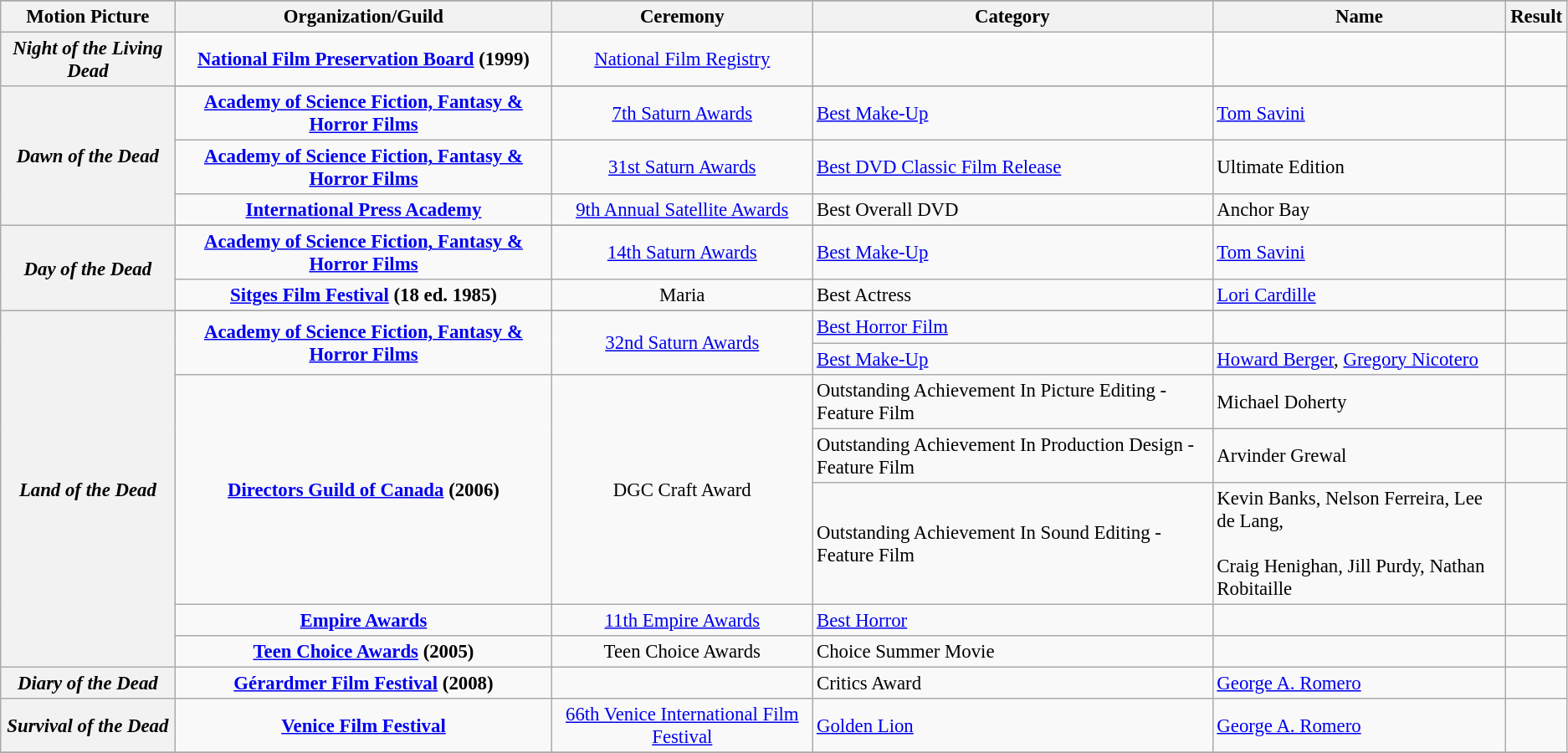<table class="wikitable" style="font-size:95%;" ;>
<tr>
</tr>
<tr>
<th>Motion Picture</th>
<th>Organization/Guild</th>
<th>Ceremony</th>
<th>Category</th>
<th>Name</th>
<th>Result</th>
</tr>
<tr>
<th style="text-align: center;"><em>Night of the Living Dead</em></th>
<td style="text-align: center;"><strong><a href='#'>National Film Preservation Board</a> (1999)</strong></td>
<td style="text-align: center;"><a href='#'>National Film Registry</a></td>
<td></td>
<td></td>
<td></td>
</tr>
<tr>
<th rowspan=4 style="text-align: center;"><em>Dawn of the Dead</em></th>
</tr>
<tr>
<td style="text-align: center;"><strong><a href='#'>Academy of Science Fiction, Fantasy & Horror Films</a></strong></td>
<td style="text-align: center;"><a href='#'>7th Saturn Awards</a></td>
<td><a href='#'>Best Make-Up</a></td>
<td><a href='#'>Tom Savini</a></td>
<td></td>
</tr>
<tr>
<td style="text-align: center;"><strong><a href='#'>Academy of Science Fiction, Fantasy & Horror Films</a></strong></td>
<td style="text-align: center;"><a href='#'>31st Saturn Awards</a></td>
<td><a href='#'>Best DVD Classic Film Release</a></td>
<td>Ultimate Edition</td>
<td></td>
</tr>
<tr>
<td style="text-align: center;"><strong><a href='#'>International Press Academy</a></strong></td>
<td style="text-align: center;"><a href='#'>9th Annual Satellite Awards</a></td>
<td>Best Overall DVD</td>
<td>Anchor Bay</td>
<td></td>
</tr>
<tr>
<th rowspan=3 style="text-align: center;"><em>Day of the Dead</em></th>
</tr>
<tr>
<td style="text-align: center;"><strong><a href='#'>Academy of Science Fiction, Fantasy & Horror Films</a></strong></td>
<td style="text-align: center;"><a href='#'>14th Saturn Awards</a></td>
<td><a href='#'>Best Make-Up</a></td>
<td><a href='#'>Tom Savini</a></td>
<td></td>
</tr>
<tr>
<td style="text-align: center;"><strong><a href='#'>Sitges Film Festival</a> (18 ed. 1985)</strong></td>
<td style="text-align: center;">Maria</td>
<td>Best Actress</td>
<td><a href='#'>Lori Cardille</a></td>
<td></td>
</tr>
<tr>
<th rowspan=8 style="text-align: center;"><em>Land of the Dead</em></th>
</tr>
<tr>
<td rowspan=2 style="text-align: center;"><strong><a href='#'>Academy of Science Fiction, Fantasy & Horror Films</a></strong></td>
<td rowspan=2 style="text-align: center;"><a href='#'>32nd Saturn Awards</a></td>
<td><a href='#'>Best Horror Film</a></td>
<td></td>
<td></td>
</tr>
<tr>
<td><a href='#'>Best Make-Up</a></td>
<td><a href='#'>Howard Berger</a>, <a href='#'>Gregory Nicotero</a></td>
<td></td>
</tr>
<tr>
<td rowspan=3 style="text-align: center;"><strong><a href='#'>Directors Guild of Canada</a> (2006)</strong></td>
<td rowspan=3 style="text-align: center;">DGC Craft Award</td>
<td>Outstanding Achievement In Picture Editing - Feature Film</td>
<td>Michael Doherty</td>
<td></td>
</tr>
<tr>
<td>Outstanding Achievement In Production Design - Feature Film</td>
<td>Arvinder Grewal</td>
<td></td>
</tr>
<tr>
<td>Outstanding Achievement In Sound Editing - Feature Film</td>
<td>Kevin Banks, Nelson Ferreira, Lee de Lang,<br><br>Craig Henighan, Jill Purdy, Nathan Robitaille</td>
<td></td>
</tr>
<tr>
<td style="text-align: center;"><strong><a href='#'>Empire Awards</a></strong></td>
<td style="text-align: center;"><a href='#'>11th Empire Awards</a></td>
<td><a href='#'>Best Horror</a></td>
<td></td>
<td></td>
</tr>
<tr>
<td style="text-align: center;"><strong><a href='#'>Teen Choice Awards</a> (2005)</strong></td>
<td style="text-align: center;">Teen Choice Awards</td>
<td>Choice Summer Movie</td>
<td></td>
<td></td>
</tr>
<tr>
<th style="text-align: center;"><em>Diary of the Dead</em></th>
<td style="text-align: center;"><strong><a href='#'>Gérardmer Film Festival</a> (2008)</strong></td>
<td style="text-align: center;"></td>
<td>Critics Award</td>
<td><a href='#'>George A. Romero</a></td>
<td></td>
</tr>
<tr>
<th style="text-align: center;"><em>Survival of the Dead</em></th>
<td style="text-align: center;"><strong><a href='#'>Venice Film Festival</a></strong></td>
<td style="text-align: center;"><a href='#'>66th Venice International Film Festival</a></td>
<td><a href='#'>Golden Lion</a></td>
<td><a href='#'>George A. Romero</a></td>
<td></td>
</tr>
<tr>
</tr>
</table>
